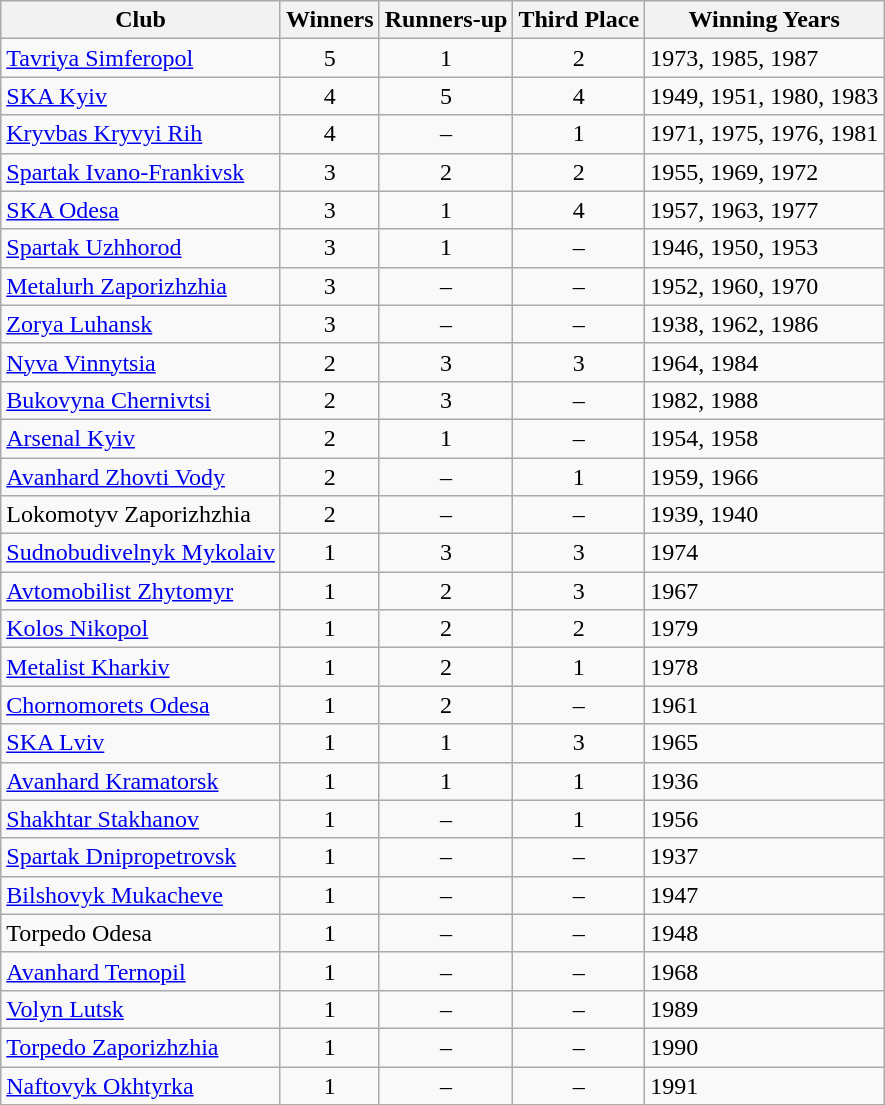<table class="wikitable sortable">
<tr>
<th>Club</th>
<th>Winners</th>
<th>Runners-up</th>
<th>Third Place</th>
<th>Winning Years</th>
</tr>
<tr>
<td><a href='#'>Tavriya Simferopol</a></td>
<td align="center">5</td>
<td align="center">1</td>
<td align="center">2</td>
<td>1973, 1985, 1987</td>
</tr>
<tr>
<td><a href='#'>SKA Kyiv</a></td>
<td align=center>4</td>
<td align=center>5</td>
<td align=center>4</td>
<td>1949, 1951, 1980, 1983</td>
</tr>
<tr>
<td><a href='#'>Kryvbas Kryvyi Rih</a></td>
<td align=center>4</td>
<td align=center>–</td>
<td align=center>1</td>
<td>1971, 1975, 1976, 1981</td>
</tr>
<tr>
<td><a href='#'>Spartak Ivano-Frankivsk</a></td>
<td align=center>3</td>
<td align=center>2</td>
<td align=center>2</td>
<td>1955, 1969, 1972</td>
</tr>
<tr>
<td><a href='#'>SKA Odesa</a></td>
<td align=center>3</td>
<td align=center>1</td>
<td align=center>4</td>
<td>1957, 1963, 1977</td>
</tr>
<tr>
<td><a href='#'>Spartak Uzhhorod</a></td>
<td align=center>3</td>
<td align=center>1</td>
<td align=center>–</td>
<td>1946, 1950, 1953</td>
</tr>
<tr>
<td><a href='#'>Metalurh Zaporizhzhia</a></td>
<td align=center>3</td>
<td align=center>–</td>
<td align=center>–</td>
<td>1952, 1960, 1970</td>
</tr>
<tr>
<td><a href='#'>Zorya Luhansk</a></td>
<td align=center>3</td>
<td align=center>–</td>
<td align=center>–</td>
<td>1938, 1962, 1986</td>
</tr>
<tr>
<td><a href='#'>Nyva Vinnytsia</a></td>
<td align=center>2</td>
<td align=center>3</td>
<td align=center>3</td>
<td>1964, 1984</td>
</tr>
<tr>
<td><a href='#'>Bukovyna Chernivtsi</a></td>
<td align=center>2</td>
<td align=center>3</td>
<td align=center>–</td>
<td>1982, 1988</td>
</tr>
<tr>
<td><a href='#'>Arsenal Kyiv</a></td>
<td align=center>2</td>
<td align=center>1</td>
<td align=center>–</td>
<td>1954, 1958</td>
</tr>
<tr>
<td><a href='#'>Avanhard Zhovti Vody</a></td>
<td align=center>2</td>
<td align=center>–</td>
<td align=center>1</td>
<td>1959, 1966</td>
</tr>
<tr>
<td>Lokomotyv Zaporizhzhia</td>
<td align=center>2</td>
<td align=center>–</td>
<td align=center>–</td>
<td>1939, 1940</td>
</tr>
<tr>
<td><a href='#'>Sudnobudivelnyk Mykolaiv</a></td>
<td align=center>1</td>
<td align=center>3</td>
<td align=center>3</td>
<td>1974</td>
</tr>
<tr>
<td><a href='#'>Avtomobilist Zhytomyr</a></td>
<td align=center>1</td>
<td align=center>2</td>
<td align=center>3</td>
<td>1967</td>
</tr>
<tr>
<td><a href='#'>Kolos Nikopol</a></td>
<td align=center>1</td>
<td align=center>2</td>
<td align=center>2</td>
<td>1979</td>
</tr>
<tr>
<td><a href='#'>Metalist Kharkiv</a></td>
<td align=center>1</td>
<td align=center>2</td>
<td align=center>1</td>
<td>1978</td>
</tr>
<tr>
<td><a href='#'>Chornomorets Odesa</a></td>
<td align=center>1</td>
<td align=center>2</td>
<td align=center>–</td>
<td>1961</td>
</tr>
<tr>
<td><a href='#'>SKA Lviv</a></td>
<td align=center>1</td>
<td align=center>1</td>
<td align=center>3</td>
<td>1965</td>
</tr>
<tr>
<td><a href='#'>Avanhard Kramatorsk</a></td>
<td align=center>1</td>
<td align=center>1</td>
<td align=center>1</td>
<td>1936</td>
</tr>
<tr>
<td><a href='#'>Shakhtar Stakhanov</a></td>
<td align=center>1</td>
<td align=center>–</td>
<td align=center>1</td>
<td>1956</td>
</tr>
<tr>
<td><a href='#'>Spartak Dnipropetrovsk</a></td>
<td align=center>1</td>
<td align=center>–</td>
<td align=center>–</td>
<td>1937</td>
</tr>
<tr>
<td><a href='#'>Bilshovyk Mukacheve</a></td>
<td align=center>1</td>
<td align=center>–</td>
<td align=center>–</td>
<td>1947</td>
</tr>
<tr>
<td>Torpedo Odesa</td>
<td align=center>1</td>
<td align=center>–</td>
<td align=center>–</td>
<td>1948</td>
</tr>
<tr>
<td><a href='#'>Avanhard Ternopil</a></td>
<td align=center>1</td>
<td align=center>–</td>
<td align=center>–</td>
<td>1968</td>
</tr>
<tr>
<td><a href='#'>Volyn Lutsk</a></td>
<td align=center>1</td>
<td align=center>–</td>
<td align=center>–</td>
<td>1989</td>
</tr>
<tr>
<td><a href='#'>Torpedo Zaporizhzhia</a></td>
<td align=center>1</td>
<td align=center>–</td>
<td align=center>–</td>
<td>1990</td>
</tr>
<tr>
<td><a href='#'>Naftovyk Okhtyrka</a></td>
<td align=center>1</td>
<td align=center>–</td>
<td align=center>–</td>
<td>1991</td>
</tr>
</table>
